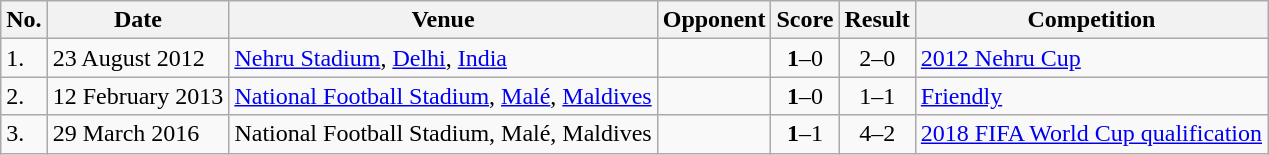<table class="wikitable">
<tr>
<th>No.</th>
<th>Date</th>
<th>Venue</th>
<th>Opponent</th>
<th>Score</th>
<th>Result</th>
<th>Competition</th>
</tr>
<tr>
<td>1.</td>
<td>23 August 2012</td>
<td><a href='#'>Nehru Stadium</a>, <a href='#'>Delhi</a>, <a href='#'>India</a></td>
<td></td>
<td align=center><strong>1</strong>–0</td>
<td align=center>2–0</td>
<td><a href='#'>2012 Nehru Cup</a></td>
</tr>
<tr>
<td>2.</td>
<td>12 February 2013</td>
<td><a href='#'>National Football Stadium</a>, <a href='#'>Malé</a>, <a href='#'>Maldives</a></td>
<td></td>
<td align=center><strong>1</strong>–0</td>
<td align=center>1–1</td>
<td><a href='#'>Friendly</a></td>
</tr>
<tr>
<td>3.</td>
<td>29 March 2016</td>
<td>National Football Stadium, Malé, Maldives</td>
<td></td>
<td align=center><strong>1</strong>–1</td>
<td align=center>4–2</td>
<td><a href='#'>2018 FIFA World Cup qualification</a></td>
</tr>
</table>
